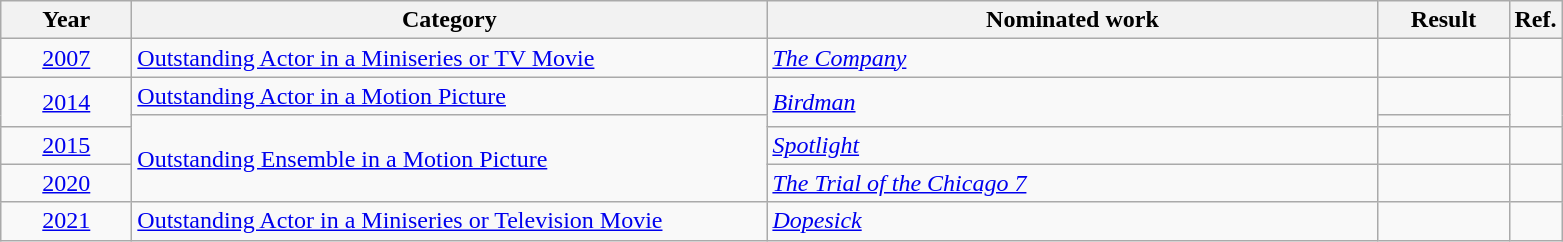<table class=wikitable>
<tr>
<th scope="col" style="width:5em;">Year</th>
<th scope="col" style="width:26em;">Category</th>
<th scope="col" style="width:25em;">Nominated work</th>
<th scope="col" style="width:5em;">Result</th>
<th>Ref.</th>
</tr>
<tr>
<td style="text-align:center;"><a href='#'>2007</a></td>
<td><a href='#'>Outstanding Actor in a Miniseries or TV Movie</a></td>
<td><em><a href='#'>The Company</a></em></td>
<td></td>
<td style="text-align:center;"></td>
</tr>
<tr>
<td style="text-align:center;", rowspan=2><a href='#'>2014</a></td>
<td><a href='#'>Outstanding Actor in a Motion Picture</a></td>
<td rowspan=2><em><a href='#'>Birdman</a></em></td>
<td></td>
<td rowspan=2 style="text-align:center;"></td>
</tr>
<tr>
<td rowspan=3><a href='#'>Outstanding Ensemble in a Motion Picture</a></td>
<td></td>
</tr>
<tr>
<td style="text-align:center;"><a href='#'>2015</a></td>
<td><em><a href='#'>Spotlight</a></em></td>
<td></td>
<td style="text-align:center;"></td>
</tr>
<tr>
<td style="text-align:center;"><a href='#'>2020</a></td>
<td><em><a href='#'>The Trial of the Chicago 7</a></em></td>
<td></td>
<td style="text-align:center;"></td>
</tr>
<tr>
<td style="text-align:center;"><a href='#'>2021</a></td>
<td><a href='#'>Outstanding Actor in a Miniseries or Television Movie</a></td>
<td><em><a href='#'>Dopesick</a></em></td>
<td></td>
<td style="text-align:center;"></td>
</tr>
</table>
